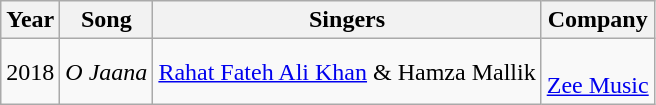<table class="wikitable sortable">
<tr>
<th scope="col">Year</th>
<th scope="col">Song</th>
<th scope="col">Singers</th>
<th scope="col">Company</th>
</tr>
<tr>
<td>2018</td>
<td><em>O Jaana</em></td>
<td><a href='#'>Rahat Fateh Ali Khan</a> & Hamza Mallik</td>
<td><br><a href='#'>Zee Music</a></td>
</tr>
</table>
